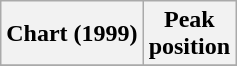<table class="wikitable sortable plainrowheaders" style="text-align:center">
<tr>
<th scope="col">Chart (1999)</th>
<th scope="col">Peak<br> position</th>
</tr>
<tr>
</tr>
</table>
